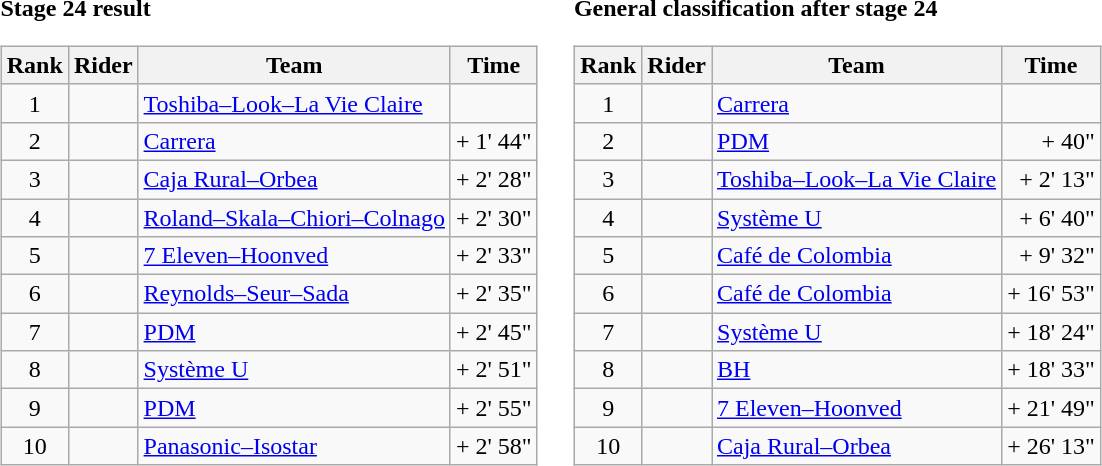<table>
<tr>
<td><strong>Stage 24 result</strong><br><table class="wikitable">
<tr>
<th scope="col">Rank</th>
<th scope="col">Rider</th>
<th scope="col">Team</th>
<th scope="col">Time</th>
</tr>
<tr>
<td style="text-align:center;">1</td>
<td></td>
<td><a href='#'>Toshiba–Look–La Vie Claire</a></td>
<td style="text-align:right;"></td>
</tr>
<tr>
<td style="text-align:center;">2</td>
<td> </td>
<td><a href='#'>Carrera</a></td>
<td style="text-align:right;">+ 1' 44"</td>
</tr>
<tr>
<td style="text-align:center;">3</td>
<td></td>
<td><a href='#'>Caja Rural–Orbea</a></td>
<td style="text-align:right;">+ 2' 28"</td>
</tr>
<tr>
<td style="text-align:center;">4</td>
<td></td>
<td><a href='#'>Roland–Skala–Chiori–Colnago</a></td>
<td style="text-align:right;">+ 2' 30"</td>
</tr>
<tr>
<td style="text-align:center;">5</td>
<td></td>
<td><a href='#'>7 Eleven–Hoonved</a></td>
<td style="text-align:right;">+ 2' 33"</td>
</tr>
<tr>
<td style="text-align:center;">6</td>
<td></td>
<td><a href='#'>Reynolds–Seur–Sada</a></td>
<td style="text-align:right;">+ 2' 35"</td>
</tr>
<tr>
<td style="text-align:center;">7</td>
<td></td>
<td><a href='#'>PDM</a></td>
<td style="text-align:right;">+ 2' 45"</td>
</tr>
<tr>
<td style="text-align:center;">8</td>
<td></td>
<td><a href='#'>Système U</a></td>
<td style="text-align:right;">+ 2' 51"</td>
</tr>
<tr>
<td style="text-align:center;">9</td>
<td></td>
<td><a href='#'>PDM</a></td>
<td style="text-align:right;">+ 2' 55"</td>
</tr>
<tr>
<td style="text-align:center;">10</td>
<td></td>
<td><a href='#'>Panasonic–Isostar</a></td>
<td style="text-align:right;">+ 2' 58"</td>
</tr>
</table>
</td>
<td></td>
<td><strong>General classification after stage 24</strong><br><table class="wikitable">
<tr>
<th scope="col">Rank</th>
<th scope="col">Rider</th>
<th scope="col">Team</th>
<th scope="col">Time</th>
</tr>
<tr>
<td style="text-align:center;">1</td>
<td> </td>
<td><a href='#'>Carrera</a></td>
<td style="text-align:right;"></td>
</tr>
<tr>
<td style="text-align:center;">2</td>
<td></td>
<td><a href='#'>PDM</a></td>
<td style="text-align:right;">+ 40"</td>
</tr>
<tr>
<td style="text-align:center;">3</td>
<td></td>
<td><a href='#'>Toshiba–Look–La Vie Claire</a></td>
<td style="text-align:right;">+ 2' 13"</td>
</tr>
<tr>
<td style="text-align:center;">4</td>
<td></td>
<td><a href='#'>Système U</a></td>
<td style="text-align:right;">+ 6' 40"</td>
</tr>
<tr>
<td style="text-align:center;">5</td>
<td></td>
<td><a href='#'>Café de Colombia</a></td>
<td style="text-align:right;">+ 9' 32"</td>
</tr>
<tr>
<td style="text-align:center;">6</td>
<td></td>
<td><a href='#'>Café de Colombia</a></td>
<td style="text-align:right;">+ 16' 53"</td>
</tr>
<tr>
<td style="text-align:center;">7</td>
<td></td>
<td><a href='#'>Système U</a></td>
<td style="text-align:right;">+ 18' 24"</td>
</tr>
<tr>
<td style="text-align:center;">8</td>
<td></td>
<td><a href='#'>BH</a></td>
<td style="text-align:right;">+ 18' 33"</td>
</tr>
<tr>
<td style="text-align:center;">9</td>
<td></td>
<td><a href='#'>7 Eleven–Hoonved</a></td>
<td style="text-align:right;">+ 21' 49"</td>
</tr>
<tr>
<td style="text-align:center;">10</td>
<td></td>
<td><a href='#'>Caja Rural–Orbea</a></td>
<td style="text-align:right;">+ 26' 13"</td>
</tr>
</table>
</td>
</tr>
</table>
